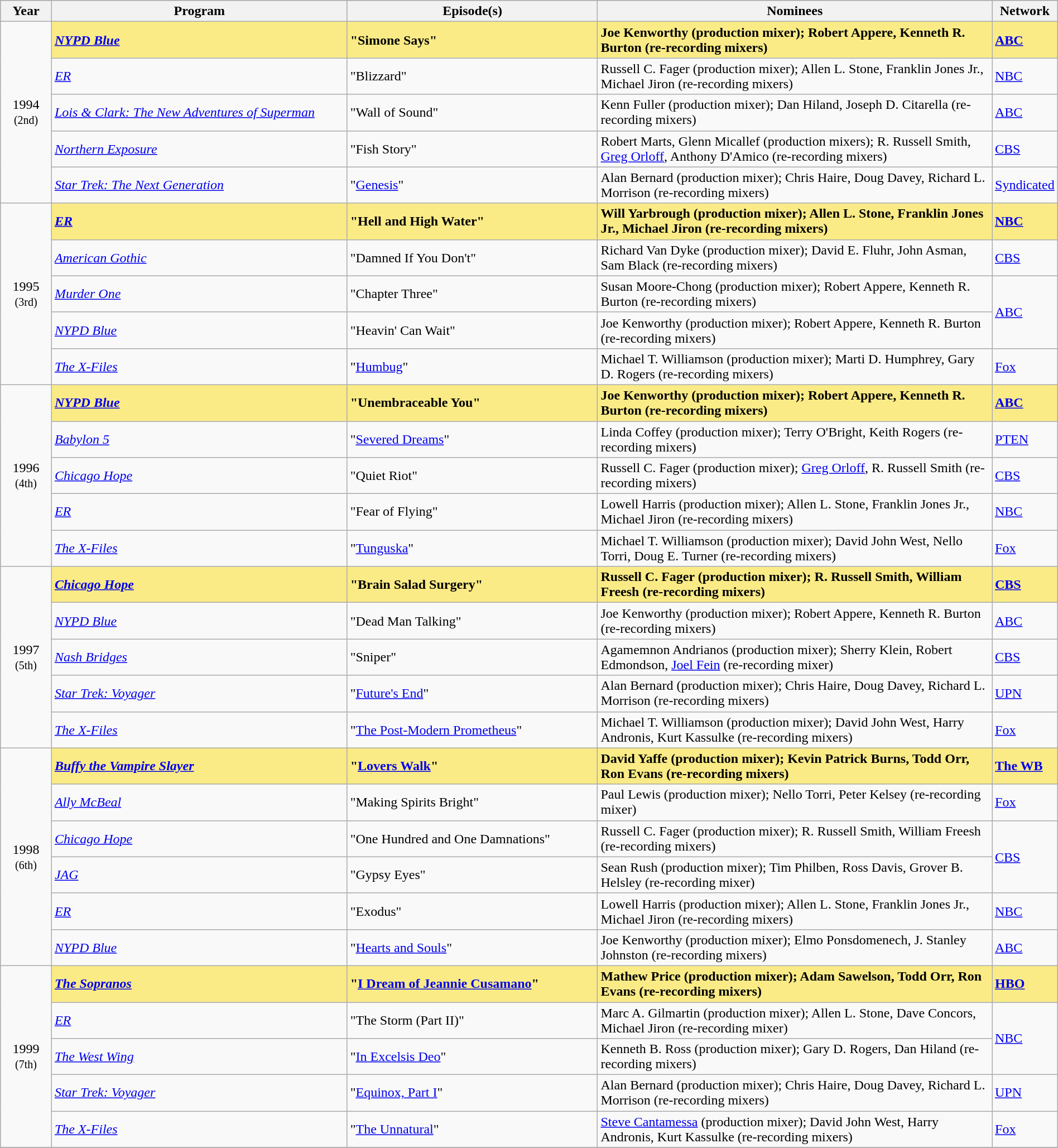<table class="wikitable" style="width:100%">
<tr bgcolor="#bebebe">
<th width="5%">Year</th>
<th width="30%">Program</th>
<th width="25%">Episode(s)</th>
<th width="40%">Nominees</th>
<th width="5%">Network</th>
</tr>
<tr>
<td rowspan="5" style="text-align:center;">1994 <br><small>(2nd)</small><br></td>
<td style="background:#FAEB86;"><strong><em><a href='#'>NYPD Blue</a></em></strong></td>
<td style="background:#FAEB86;"><strong>"Simone Says"</strong></td>
<td style="background:#FAEB86;"><strong>Joe Kenworthy (production mixer); Robert Appere, Kenneth R. Burton (re-recording mixers)</strong></td>
<td style="background:#FAEB86;"><strong><a href='#'>ABC</a></strong></td>
</tr>
<tr>
<td><em><a href='#'>ER</a></em></td>
<td>"Blizzard"</td>
<td>Russell C. Fager (production mixer); Allen L. Stone, Franklin Jones Jr., Michael Jiron (re-recording mixers)</td>
<td><a href='#'>NBC</a></td>
</tr>
<tr>
<td><em><a href='#'>Lois & Clark: The New Adventures of Superman</a></em></td>
<td>"Wall of Sound"</td>
<td>Kenn Fuller (production mixer); Dan Hiland, Joseph D. Citarella (re-recording mixers)</td>
<td><a href='#'>ABC</a></td>
</tr>
<tr>
<td><em><a href='#'>Northern Exposure</a></em></td>
<td>"Fish Story"</td>
<td>Robert Marts, Glenn Micallef (production mixers); R. Russell Smith, <a href='#'>Greg Orloff</a>, Anthony D'Amico (re-recording mixers)</td>
<td><a href='#'>CBS</a></td>
</tr>
<tr>
<td><em><a href='#'>Star Trek: The Next Generation</a></em></td>
<td>"<a href='#'>Genesis</a>"</td>
<td>Alan Bernard (production mixer); Chris Haire, Doug Davey, Richard L. Morrison (re-recording mixers)</td>
<td><a href='#'>Syndicated</a></td>
</tr>
<tr>
<td rowspan="5" style="text-align:center;">1995 <br><small>(3rd)</small><br></td>
<td style="background:#FAEB86;"><strong><em><a href='#'>ER</a></em></strong></td>
<td style="background:#FAEB86;"><strong>"Hell and High Water" </strong></td>
<td style="background:#FAEB86;"><strong>Will Yarbrough (production mixer); Allen L. Stone, Franklin Jones Jr., Michael Jiron (re-recording mixers)</strong></td>
<td style="background:#FAEB86;"><strong><a href='#'>NBC</a></strong></td>
</tr>
<tr>
<td><em><a href='#'>American Gothic</a></em></td>
<td>"Damned If You Don't"</td>
<td>Richard Van Dyke (production mixer); David E. Fluhr, John Asman, Sam Black (re-recording mixers)</td>
<td><a href='#'>CBS</a></td>
</tr>
<tr>
<td><em><a href='#'>Murder One</a></em></td>
<td>"Chapter Three"</td>
<td>Susan Moore-Chong (production mixer); Robert Appere, Kenneth R. Burton (re-recording mixers)</td>
<td rowspan="2"><a href='#'>ABC</a></td>
</tr>
<tr>
<td><em><a href='#'>NYPD Blue</a></em></td>
<td>"Heavin' Can Wait"</td>
<td>Joe Kenworthy (production mixer); Robert Appere, Kenneth R. Burton (re-recording mixers)</td>
</tr>
<tr>
<td><em><a href='#'>The X-Files</a></em></td>
<td>"<a href='#'>Humbug</a>"</td>
<td>Michael T. Williamson (production mixer); Marti D. Humphrey, Gary D. Rogers (re-recording mixers)</td>
<td><a href='#'>Fox</a></td>
</tr>
<tr>
<td rowspan="5" style="text-align:center;">1996 <br><small>(4th)</small><br></td>
<td style="background:#FAEB86;"><strong><em><a href='#'>NYPD Blue</a></em></strong></td>
<td style="background:#FAEB86;"><strong>"Unembraceable You" </strong></td>
<td style="background:#FAEB86;"><strong>Joe Kenworthy (production mixer); Robert Appere, Kenneth R. Burton (re-recording mixers)</strong></td>
<td style="background:#FAEB86;"><strong><a href='#'>ABC</a></strong></td>
</tr>
<tr>
<td><em><a href='#'>Babylon 5</a></em></td>
<td>"<a href='#'>Severed Dreams</a>"</td>
<td>Linda Coffey (production mixer); Terry O'Bright, Keith Rogers (re-recording mixers)</td>
<td><a href='#'>PTEN</a></td>
</tr>
<tr>
<td><em><a href='#'>Chicago Hope</a></em></td>
<td>"Quiet Riot"</td>
<td>Russell C. Fager (production mixer); <a href='#'>Greg Orloff</a>, R. Russell Smith (re-recording mixers)</td>
<td><a href='#'>CBS</a></td>
</tr>
<tr>
<td><em><a href='#'>ER</a></em></td>
<td>"Fear of Flying"</td>
<td>Lowell Harris (production mixer); Allen L. Stone, Franklin Jones Jr., Michael Jiron (re-recording mixers)</td>
<td><a href='#'>NBC</a></td>
</tr>
<tr>
<td><em><a href='#'>The X-Files</a></em></td>
<td>"<a href='#'>Tunguska</a>"</td>
<td>Michael T. Williamson (production mixer); David John West, Nello Torri, Doug E. Turner (re-recording mixers)</td>
<td><a href='#'>Fox</a></td>
</tr>
<tr>
<td rowspan="5" style="text-align:center;">1997 <br><small>(5th)</small><br></td>
<td style="background:#FAEB86;"><strong><em><a href='#'>Chicago Hope</a></em></strong></td>
<td style="background:#FAEB86;"><strong>"Brain Salad Surgery" </strong></td>
<td style="background:#FAEB86;"><strong>Russell C. Fager (production mixer); R. Russell Smith, William Freesh (re-recording mixers)</strong></td>
<td style="background:#FAEB86;"><strong><a href='#'>CBS</a></strong></td>
</tr>
<tr>
<td><em><a href='#'>NYPD Blue</a></em></td>
<td>"Dead Man Talking"</td>
<td>Joe Kenworthy (production mixer); Robert Appere, Kenneth R. Burton (re-recording mixers)</td>
<td><a href='#'>ABC</a></td>
</tr>
<tr>
<td><em><a href='#'>Nash Bridges</a></em></td>
<td>"Sniper"</td>
<td>Agamemnon Andrianos (production mixer); Sherry Klein, Robert Edmondson, <a href='#'>Joel Fein</a> (re-recording mixer)</td>
<td><a href='#'>CBS</a></td>
</tr>
<tr>
<td><em><a href='#'>Star Trek: Voyager</a></em></td>
<td>"<a href='#'>Future's End</a>"</td>
<td>Alan Bernard (production mixer); Chris Haire, Doug Davey, Richard L. Morrison (re-recording mixers)</td>
<td><a href='#'>UPN</a></td>
</tr>
<tr>
<td><em><a href='#'>The X-Files</a></em></td>
<td>"<a href='#'>The Post-Modern Prometheus</a>"</td>
<td>Michael T. Williamson (production mixer); David John West, Harry Andronis, Kurt Kassulke (re-recording mixers)</td>
<td><a href='#'>Fox</a></td>
</tr>
<tr>
<td rowspan="6" style="text-align:center;">1998 <br><small>(6th)</small><br></td>
<td style="background:#FAEB86;"><strong><em><a href='#'>Buffy the Vampire Slayer</a></em></strong></td>
<td style="background:#FAEB86;"><strong>"<a href='#'>Lovers Walk</a>"</strong></td>
<td style="background:#FAEB86;"><strong>David Yaffe (production mixer); Kevin Patrick Burns, Todd Orr, Ron Evans (re-recording mixers)</strong></td>
<td style="background:#FAEB86;"><strong><a href='#'>The WB</a></strong></td>
</tr>
<tr>
<td><em><a href='#'>Ally McBeal</a></em></td>
<td>"Making Spirits Bright"</td>
<td>Paul Lewis (production mixer); Nello Torri, Peter Kelsey (re-recording mixer)</td>
<td><a href='#'>Fox</a></td>
</tr>
<tr>
<td><em><a href='#'>Chicago Hope</a></em></td>
<td>"One Hundred and One Damnations"</td>
<td>Russell C. Fager (production mixer); R. Russell Smith, William Freesh (re-recording mixers)</td>
<td rowspan="2"><a href='#'>CBS</a></td>
</tr>
<tr>
<td><em><a href='#'>JAG</a></em></td>
<td>"Gypsy Eyes"</td>
<td>Sean Rush (production mixer); Tim Philben, Ross Davis, Grover B. Helsley (re-recording mixer)</td>
</tr>
<tr>
<td><em><a href='#'>ER</a></em></td>
<td>"Exodus"</td>
<td>Lowell Harris (production mixer); Allen L. Stone, Franklin Jones Jr., Michael Jiron (re-recording mixers)</td>
<td><a href='#'>NBC</a></td>
</tr>
<tr>
<td><em><a href='#'>NYPD Blue</a></em></td>
<td>"<a href='#'>Hearts and Souls</a>"</td>
<td>Joe Kenworthy (production mixer); Elmo Ponsdomenech, J. Stanley Johnston (re-recording mixers)</td>
<td><a href='#'>ABC</a></td>
</tr>
<tr>
<td rowspan="5" style="text-align:center;">1999 <br><small>(7th)</small><br></td>
<td style="background:#FAEB86;"><strong><em><a href='#'>The Sopranos</a></em></strong></td>
<td style="background:#FAEB86;"><strong>"<a href='#'>I Dream of Jeannie Cusamano</a>"</strong></td>
<td style="background:#FAEB86;"><strong>Mathew Price (production mixer); Adam Sawelson, Todd Orr, Ron Evans (re-recording mixers)</strong></td>
<td style="background:#FAEB86;"><strong><a href='#'>HBO</a></strong></td>
</tr>
<tr>
<td><em><a href='#'>ER</a></em></td>
<td>"The Storm (Part II)"</td>
<td>Marc A. Gilmartin (production mixer); Allen L. Stone, Dave Concors, Michael Jiron (re-recording mixer)</td>
<td rowspan="2"><a href='#'>NBC</a></td>
</tr>
<tr>
<td><em><a href='#'>The West Wing</a></em></td>
<td>"<a href='#'>In Excelsis Deo</a>"</td>
<td>Kenneth B. Ross (production mixer); Gary D. Rogers, Dan Hiland (re-recording mixers)</td>
</tr>
<tr>
<td><em><a href='#'>Star Trek: Voyager</a></em></td>
<td>"<a href='#'>Equinox, Part I</a>"</td>
<td>Alan Bernard (production mixer); Chris Haire, Doug Davey, Richard L. Morrison (re-recording mixers)</td>
<td><a href='#'>UPN</a></td>
</tr>
<tr>
<td><em><a href='#'>The X-Files</a></em></td>
<td>"<a href='#'>The Unnatural</a>"</td>
<td><a href='#'>Steve Cantamessa</a> (production mixer); David John West, Harry Andronis, Kurt Kassulke (re-recording mixers)</td>
<td><a href='#'>Fox</a></td>
</tr>
<tr>
</tr>
</table>
